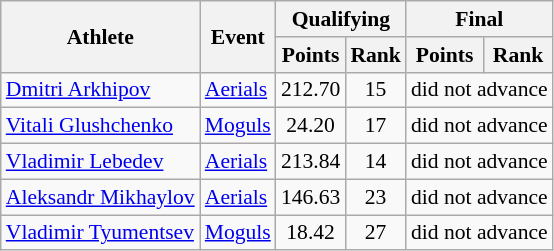<table class="wikitable" style="font-size:90%">
<tr>
<th rowspan="2">Athlete</th>
<th rowspan="2">Event</th>
<th colspan="2">Qualifying</th>
<th colspan="2">Final</th>
</tr>
<tr>
<th>Points</th>
<th>Rank</th>
<th>Points</th>
<th>Rank</th>
</tr>
<tr>
<td><a href='#'>Dmitri Arkhipov</a></td>
<td><a href='#'>Aerials</a></td>
<td align="center">212.70</td>
<td align="center">15</td>
<td align="center" colspan=2>did not advance</td>
</tr>
<tr>
<td><a href='#'>Vitali Glushchenko</a></td>
<td><a href='#'>Moguls</a></td>
<td align="center">24.20</td>
<td align="center">17</td>
<td align="center" colspan=2>did not advance</td>
</tr>
<tr>
<td><a href='#'>Vladimir Lebedev</a></td>
<td><a href='#'>Aerials</a></td>
<td align="center">213.84</td>
<td align="center">14</td>
<td align="center" colspan=2>did not advance</td>
</tr>
<tr>
<td><a href='#'>Aleksandr Mikhaylov</a></td>
<td><a href='#'>Aerials</a></td>
<td align="center">146.63</td>
<td align="center">23</td>
<td align="center" colspan=2>did not advance</td>
</tr>
<tr>
<td><a href='#'>Vladimir Tyumentsev</a></td>
<td><a href='#'>Moguls</a></td>
<td align="center">18.42</td>
<td align="center">27</td>
<td align="center" colspan=2>did not advance</td>
</tr>
</table>
